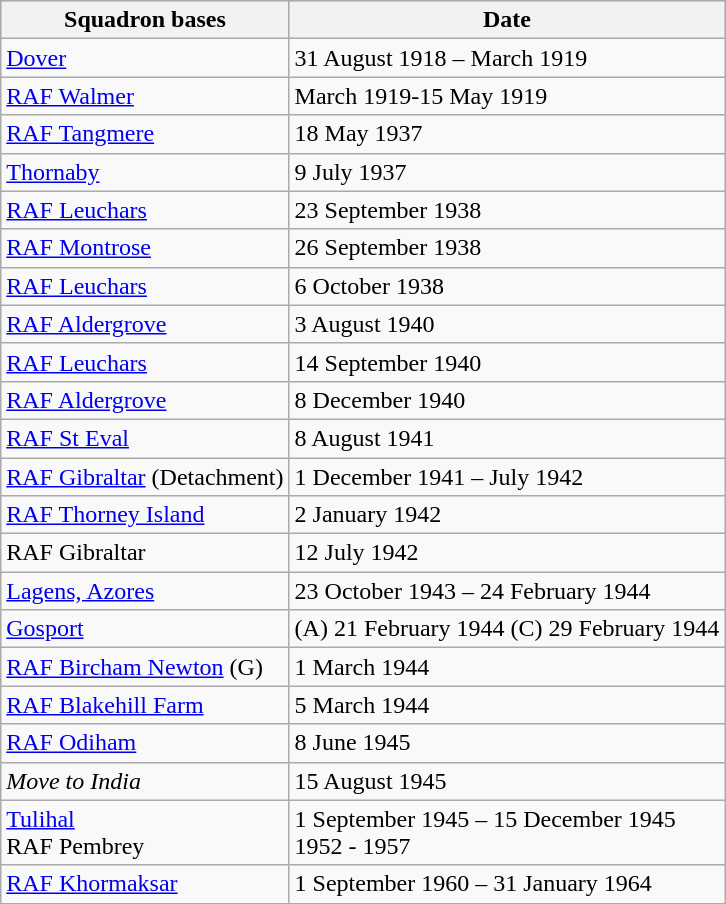<table class="wikitable">
<tr style="background:#CCCCCC;">
<th>Squadron bases </th>
<th>Date</th>
</tr>
<tr>
<td><a href='#'>Dover</a></td>
<td>31 August 1918 – March 1919</td>
</tr>
<tr>
<td><a href='#'>RAF Walmer</a></td>
<td>March 1919-15 May 1919</td>
</tr>
<tr>
<td><a href='#'>RAF Tangmere</a></td>
<td>18 May 1937</td>
</tr>
<tr>
<td><a href='#'>Thornaby</a></td>
<td>9 July 1937</td>
</tr>
<tr>
<td><a href='#'>RAF Leuchars</a></td>
<td>23 September 1938</td>
</tr>
<tr>
<td><a href='#'>RAF Montrose</a></td>
<td>26 September 1938</td>
</tr>
<tr>
<td><a href='#'>RAF Leuchars</a></td>
<td>6 October 1938</td>
</tr>
<tr>
<td><a href='#'>RAF Aldergrove</a></td>
<td>3 August 1940</td>
</tr>
<tr>
<td><a href='#'>RAF Leuchars</a></td>
<td>14 September 1940</td>
</tr>
<tr>
<td><a href='#'>RAF Aldergrove</a></td>
<td>8 December 1940</td>
</tr>
<tr>
<td><a href='#'>RAF St Eval</a></td>
<td>8 August 1941</td>
</tr>
<tr>
<td><a href='#'>RAF Gibraltar</a> (Detachment)</td>
<td>1 December 1941 – July 1942</td>
</tr>
<tr>
<td><a href='#'>RAF Thorney Island</a></td>
<td>2 January 1942</td>
</tr>
<tr>
<td>RAF Gibraltar</td>
<td>12 July 1942</td>
</tr>
<tr>
<td><a href='#'>Lagens, Azores</a></td>
<td>23 October 1943 – 24 February 1944</td>
</tr>
<tr>
<td><a href='#'>Gosport</a></td>
<td>(A) 21 February 1944 (C) 29 February 1944</td>
</tr>
<tr>
<td><a href='#'>RAF Bircham Newton</a> (G)</td>
<td>1 March 1944</td>
</tr>
<tr>
<td><a href='#'>RAF Blakehill Farm</a></td>
<td>5 March 1944</td>
</tr>
<tr>
<td><a href='#'>RAF Odiham</a></td>
<td>8 June 1945</td>
</tr>
<tr>
<td><em>Move to India</em></td>
<td>15 August 1945</td>
</tr>
<tr>
<td><a href='#'>Tulihal</a><br>RAF Pembrey</td>
<td>1 September 1945 – 15 December 1945<br>1952 - 1957</td>
</tr>
<tr>
<td><a href='#'>RAF Khormaksar</a></td>
<td>1 September 1960 – 31 January 1964</td>
</tr>
</table>
